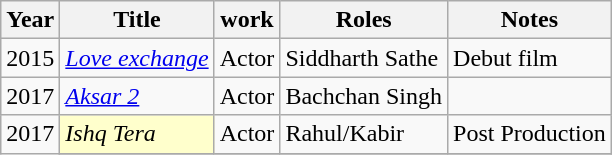<table class="wikitable sortable plainrowheaders">
<tr>
<th scope="col">Year</th>
<th scope="col">Title</th>
<th scope="col">work</th>
<th scope="col">Roles</th>
<th scope="col" class="unsortable">Notes</th>
</tr>
<tr>
<td>2015</td>
<td><em><a href='#'>Love exchange</a></em></td>
<td>Actor</td>
<td>Siddharth Sathe</td>
<td>Debut film</td>
</tr>
<tr>
<td>2017</td>
<td><em><a href='#'>Aksar 2</a></em></td>
<td>Actor</td>
<td>Bachchan Singh</td>
<td></td>
</tr>
<tr>
<td rowspan="3">2017</td>
<td style="background:#FFFFCC;"><em>Ishq Tera</em></td>
<td>Actor</td>
<td>Rahul/Kabir</td>
<td>Post Production</td>
</tr>
<tr>
</tr>
</table>
